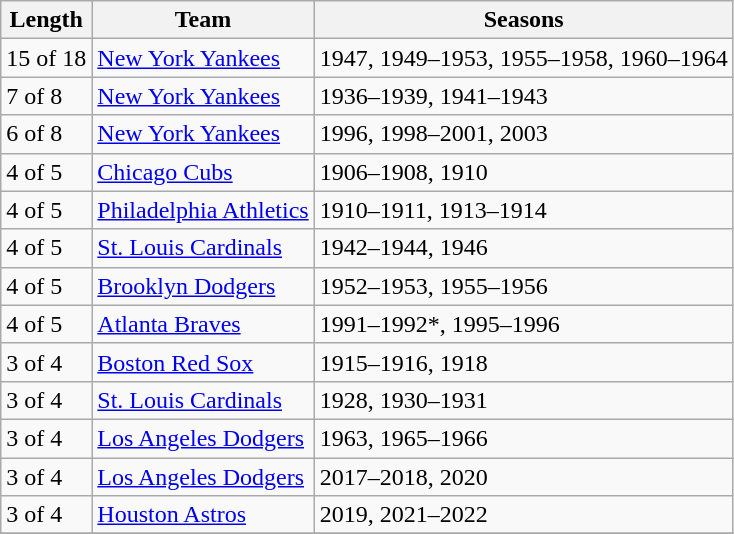<table class="wikitable">
<tr>
<th>Length</th>
<th>Team</th>
<th>Seasons</th>
</tr>
<tr>
<td>15 of 18</td>
<td><a href='#'>New York Yankees</a></td>
<td>1947, 1949–1953, 1955–1958, 1960–1964</td>
</tr>
<tr>
<td>7 of 8</td>
<td><a href='#'>New York Yankees</a></td>
<td>1936–1939, 1941–1943</td>
</tr>
<tr>
<td>6 of 8</td>
<td><a href='#'>New York Yankees</a></td>
<td>1996, 1998–2001, 2003</td>
</tr>
<tr>
<td>4 of 5</td>
<td><a href='#'>Chicago Cubs</a></td>
<td>1906–1908, 1910</td>
</tr>
<tr>
<td>4 of 5</td>
<td><a href='#'>Philadelphia Athletics</a></td>
<td>1910–1911, 1913–1914</td>
</tr>
<tr>
<td>4 of 5</td>
<td><a href='#'>St. Louis Cardinals</a></td>
<td>1942–1944, 1946</td>
</tr>
<tr>
<td>4 of 5</td>
<td><a href='#'>Brooklyn Dodgers</a></td>
<td>1952–1953, 1955–1956</td>
</tr>
<tr>
<td>4 of 5</td>
<td><a href='#'>Atlanta Braves</a></td>
<td>1991–1992*, 1995–1996</td>
</tr>
<tr>
<td>3 of 4</td>
<td><a href='#'>Boston Red Sox</a></td>
<td>1915–1916, 1918</td>
</tr>
<tr>
<td>3 of 4</td>
<td><a href='#'>St. Louis Cardinals</a></td>
<td>1928, 1930–1931</td>
</tr>
<tr>
<td>3 of 4</td>
<td><a href='#'>Los Angeles Dodgers</a></td>
<td>1963, 1965–1966</td>
</tr>
<tr>
<td>3 of 4</td>
<td><a href='#'>Los Angeles Dodgers</a></td>
<td>2017–2018, 2020</td>
</tr>
<tr>
<td>3 of 4</td>
<td><a href='#'>Houston Astros</a></td>
<td>2019, 2021–2022</td>
</tr>
<tr>
</tr>
</table>
